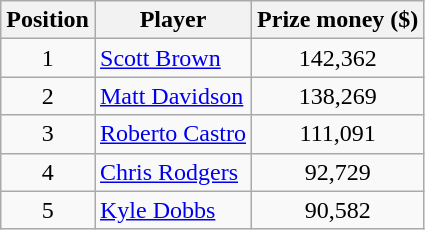<table class="wikitable">
<tr>
<th>Position</th>
<th>Player</th>
<th>Prize money ($)</th>
</tr>
<tr>
<td align=center>1</td>
<td> <a href='#'>Scott Brown</a></td>
<td align=center>142,362</td>
</tr>
<tr>
<td align=center>2</td>
<td> <a href='#'>Matt Davidson</a></td>
<td align=center>138,269</td>
</tr>
<tr>
<td align=center>3</td>
<td> <a href='#'>Roberto Castro</a></td>
<td align=center>111,091</td>
</tr>
<tr>
<td align=center>4</td>
<td> <a href='#'>Chris Rodgers</a></td>
<td align=center>92,729</td>
</tr>
<tr>
<td align=center>5</td>
<td> <a href='#'>Kyle Dobbs</a></td>
<td align=center>90,582</td>
</tr>
</table>
